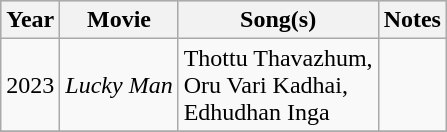<table class="wikitable">
<tr style="background:#ccc; text-align:center;">
<th>Year</th>
<th>Movie</th>
<th>Song(s)</th>
<th>Notes</th>
</tr>
<tr>
<td>2023</td>
<td><em>Lucky Man</em></td>
<td>Thottu Thavazhum,<br>Oru Vari Kadhai,<br>Edhudhan Inga</td>
<td></td>
</tr>
<tr>
</tr>
</table>
